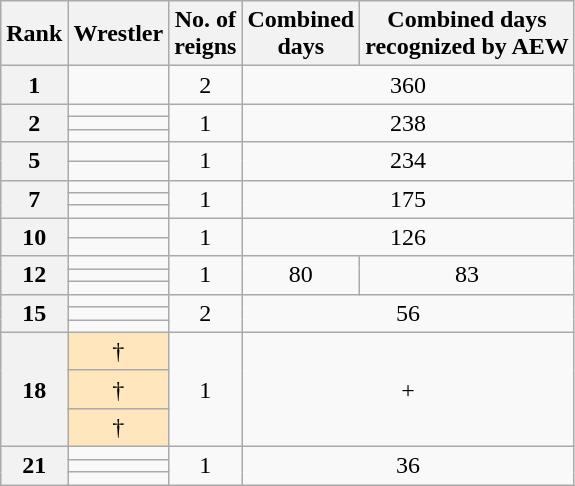<table class="wikitable sortable" style="text-align: center">
<tr>
<th>Rank</th>
<th>Wrestler</th>
<th>No. of<br>reigns</th>
<th data-sort-type="number">Combined<br>days</th>
<th>Combined days<br>recognized by AEW</th>
</tr>
<tr>
<th>1</th>
<td></td>
<td>2</td>
<td colspan="2">360</td>
</tr>
<tr>
<th rowspan="3">2</th>
<td></td>
<td rowspan="3">1</td>
<td colspan="2" rowspan="3">238</td>
</tr>
<tr>
<td></td>
</tr>
<tr>
<td></td>
</tr>
<tr>
<th rowspan="2">5</th>
<td></td>
<td rowspan="2">1</td>
<td colspan="2" rowspan="2">234</td>
</tr>
<tr>
<td></td>
</tr>
<tr>
<th rowspan="3">7</th>
<td></td>
<td rowspan="3">1</td>
<td colspan="2" rowspan="3">175</td>
</tr>
<tr>
<td></td>
</tr>
<tr>
<td></td>
</tr>
<tr>
<th rowspan="2">10</th>
<td></td>
<td rowspan="2">1</td>
<td colspan="2" rowspan="2">126</td>
</tr>
<tr>
<td></td>
</tr>
<tr>
<th rowspan="3">12</th>
<td></td>
<td rowspan="3">1</td>
<td rowspan="3">80</td>
<td rowspan="3">83</td>
</tr>
<tr>
<td></td>
</tr>
<tr>
<td></td>
</tr>
<tr>
<th rowspan="3">15</th>
<td></td>
<td rowspan="3">2</td>
<td colspan="2" rowspan="3">56</td>
</tr>
<tr>
<td></td>
</tr>
<tr>
<td></td>
</tr>
<tr>
<th rowspan="3">18</th>
<td style="background:#ffe6bd;"> †</td>
<td rowspan="3">1</td>
<td colspan="2" rowspan="3">+</td>
</tr>
<tr>
<td style="background:#ffe6bd;"> †</td>
</tr>
<tr>
<td style="background:#ffe6bd;"> †</td>
</tr>
<tr>
<th rowspan="3">21</th>
<td></td>
<td rowspan="3">1</td>
<td colspan="2" rowspan="3">36</td>
</tr>
<tr>
<td></td>
</tr>
<tr>
<td></td>
</tr>
</table>
